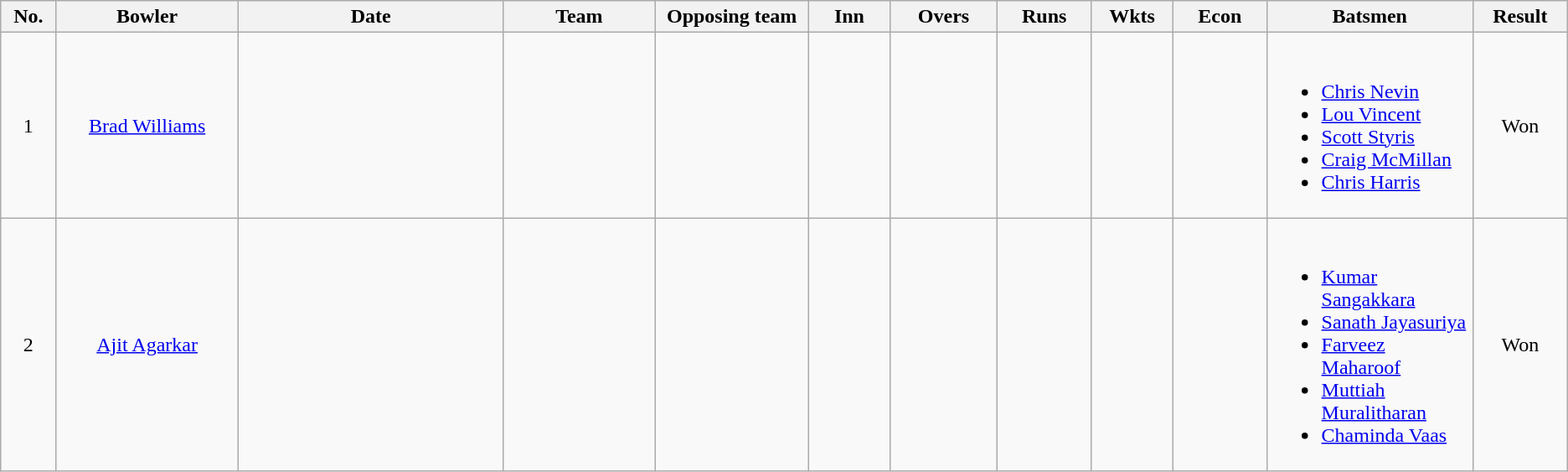<table class="wikitable sortable" style="font-size: 100%">
<tr align=center>
<th scope="col" width="38">No.</th>
<th scope="col" width="145">Bowler</th>
<th scope="col" width="220">Date</th>
<th scope="col" width="120">Team</th>
<th scope="col" width="120">Opposing team</th>
<th scope="col" width="60">Inn</th>
<th scope="col" width="82">Overs</th>
<th scope="col" width="70">Runs</th>
<th scope="col" width="60">Wkts</th>
<th scope="col" width="70">Econ</th>
<th scope="col" width="160" class="unsortable">Batsmen</th>
<th scope="col" width="70">Result</th>
</tr>
<tr align=center>
<td scope="row">1</td>
<td><a href='#'>Brad Williams</a></td>
<td></td>
<td></td>
<td></td>
<td></td>
<td></td>
<td></td>
<td></td>
<td></td>
<td align=left><br><ul><li><a href='#'>Chris Nevin</a></li><li><a href='#'>Lou Vincent</a></li><li><a href='#'>Scott Styris</a></li><li><a href='#'>Craig McMillan</a></li><li><a href='#'>Chris Harris</a></li></ul></td>
<td>Won</td>
</tr>
<tr align=center>
<td scope="row">2</td>
<td><a href='#'>Ajit Agarkar</a></td>
<td></td>
<td></td>
<td></td>
<td></td>
<td></td>
<td></td>
<td></td>
<td></td>
<td align=left><br><ul><li><a href='#'>Kumar Sangakkara</a></li><li><a href='#'>Sanath Jayasuriya</a></li><li><a href='#'>Farveez Maharoof</a></li><li><a href='#'>Muttiah Muralitharan</a></li><li><a href='#'>Chaminda Vaas</a></li></ul></td>
<td>Won</td>
</tr>
</table>
